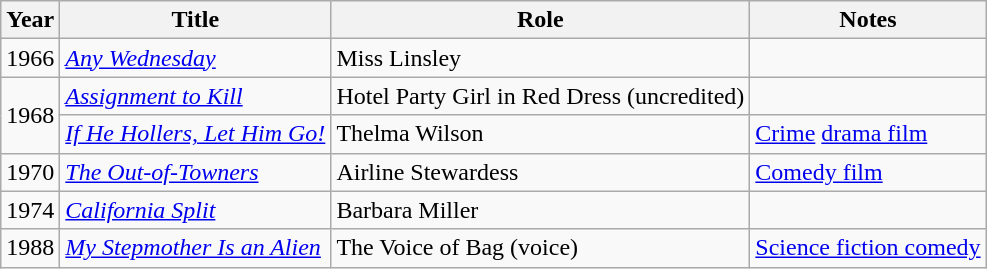<table class="wikitable sortable">
<tr>
<th>Year</th>
<th>Title</th>
<th>Role</th>
<th class="wikitable unsortable">Notes</th>
</tr>
<tr>
<td>1966</td>
<td><em><a href='#'>Any Wednesday</a></em></td>
<td>Miss Linsley</td>
<td></td>
</tr>
<tr>
<td rowspan="2">1968</td>
<td><em><a href='#'>Assignment to Kill</a></em></td>
<td>Hotel Party Girl in Red Dress (uncredited)</td>
<td></td>
</tr>
<tr>
<td><em><a href='#'>If He Hollers, Let Him Go!</a></em></td>
<td>Thelma Wilson</td>
<td><a href='#'>Crime</a> <a href='#'>drama film</a></td>
</tr>
<tr>
<td>1970</td>
<td><em><a href='#'>The Out-of-Towners</a></em></td>
<td>Airline Stewardess</td>
<td><a href='#'>Comedy film</a></td>
</tr>
<tr>
<td>1974</td>
<td><em><a href='#'>California Split</a></em></td>
<td>Barbara Miller</td>
<td></td>
</tr>
<tr>
<td>1988</td>
<td><em><a href='#'>My Stepmother Is an Alien</a></em></td>
<td>The Voice of Bag (voice)</td>
<td><a href='#'>Science fiction comedy</a></td>
</tr>
</table>
